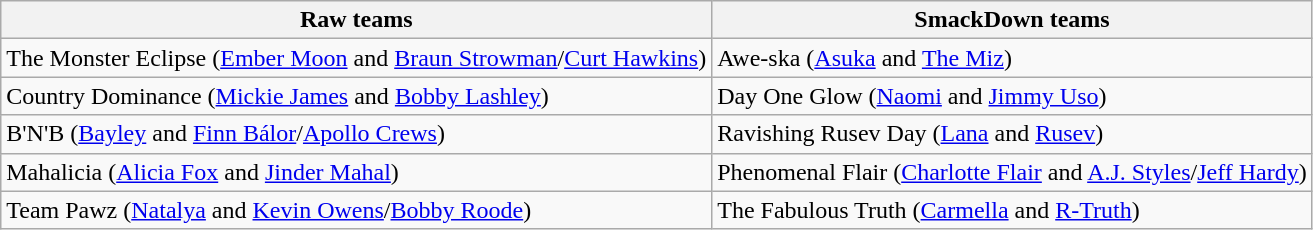<table class="wikitable">
<tr>
<th>Raw teams</th>
<th>SmackDown teams</th>
</tr>
<tr>
<td>The Monster Eclipse (<a href='#'>Ember Moon</a> and <a href='#'>Braun Strowman</a>/<a href='#'>Curt Hawkins</a>)</td>
<td>Awe-ska (<a href='#'>Asuka</a> and <a href='#'>The Miz</a>)</td>
</tr>
<tr>
<td>Country Dominance (<a href='#'>Mickie James</a> and <a href='#'>Bobby Lashley</a>)</td>
<td>Day One Glow (<a href='#'>Naomi</a> and <a href='#'>Jimmy Uso</a>)</td>
</tr>
<tr>
<td>B'N'B (<a href='#'>Bayley</a> and <a href='#'>Finn Bálor</a>/<a href='#'>Apollo Crews</a>)</td>
<td>Ravishing Rusev Day (<a href='#'>Lana</a> and <a href='#'>Rusev</a>)</td>
</tr>
<tr>
<td>Mahalicia (<a href='#'>Alicia Fox</a> and <a href='#'>Jinder Mahal</a>)</td>
<td>Phenomenal Flair (<a href='#'>Charlotte Flair</a> and <a href='#'>A.J. Styles</a>/<a href='#'>Jeff Hardy</a>)</td>
</tr>
<tr>
<td>Team Pawz (<a href='#'>Natalya</a> and <a href='#'>Kevin Owens</a>/<a href='#'>Bobby Roode</a>)</td>
<td>The Fabulous Truth (<a href='#'>Carmella</a> and <a href='#'>R-Truth</a>)</td>
</tr>
</table>
